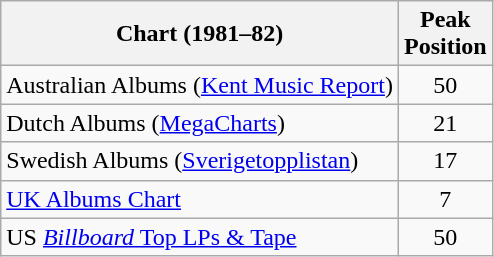<table class="wikitable sortable plainrowheaders">
<tr>
<th scope="col">Chart (1981–82)</th>
<th scope="col">Peak<br>Position</th>
</tr>
<tr>
<td scope="row">Australian Albums (<a href='#'>Kent Music Report</a>)</td>
<td align="center">50</td>
</tr>
<tr>
<td scope="row">Dutch Albums (<a href='#'>MegaCharts</a>)</td>
<td align="center">21</td>
</tr>
<tr>
<td scope="row">Swedish Albums (<a href='#'>Sverigetopplistan</a>)</td>
<td align="center">17</td>
</tr>
<tr>
<td scope="row"><a href='#'>UK Albums Chart</a></td>
<td align="center">7</td>
</tr>
<tr>
<td scope="row">US <a href='#'><em>Billboard</em> Top LPs & Tape</a></td>
<td align="center">50</td>
</tr>
</table>
